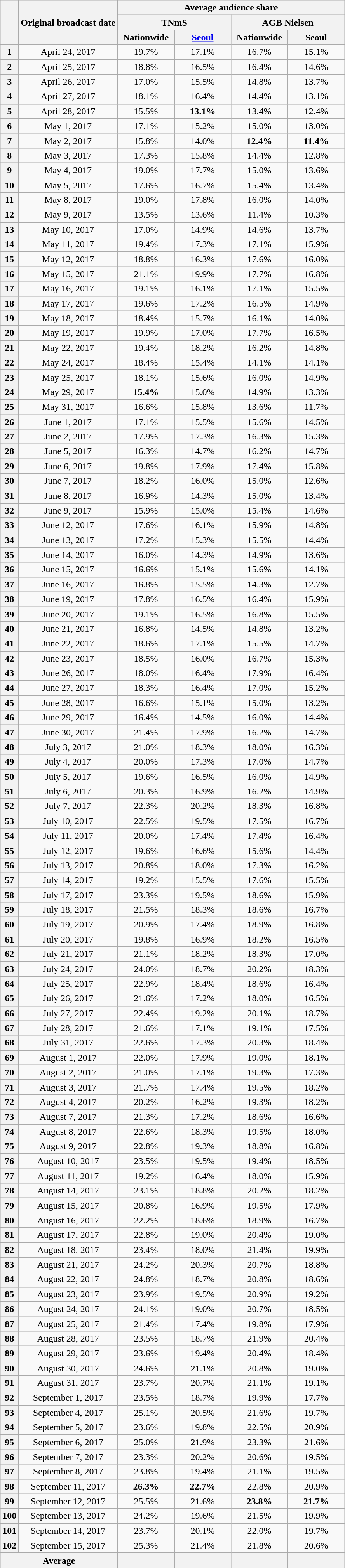<table class="wikitable" style="text-align:center">
<tr>
<th rowspan="3"></th>
<th rowspan="3">Original broadcast date</th>
<th colspan="4">Average audience share</th>
</tr>
<tr>
<th colspan="2">TNmS</th>
<th colspan="2">AGB Nielsen</th>
</tr>
<tr>
<th width=90>Nationwide</th>
<th width=90><a href='#'>Seoul</a></th>
<th width=90>Nationwide</th>
<th width=90>Seoul</th>
</tr>
<tr>
<th>1</th>
<td>April 24, 2017</td>
<td>19.7% </td>
<td>17.1% </td>
<td>16.7% </td>
<td>15.1% </td>
</tr>
<tr>
<th>2</th>
<td>April 25, 2017</td>
<td>18.8% </td>
<td>16.5% </td>
<td>16.4% </td>
<td>14.6% </td>
</tr>
<tr>
<th>3</th>
<td>April 26, 2017</td>
<td>17.0% </td>
<td>15.5% </td>
<td>14.8% </td>
<td>13.7% </td>
</tr>
<tr>
<th>4</th>
<td>April 27, 2017</td>
<td>18.1% </td>
<td>16.4% </td>
<td>14.4% </td>
<td>13.1% </td>
</tr>
<tr>
<th>5</th>
<td>April 28, 2017</td>
<td>15.5% </td>
<td><strong><span>13.1%</span></strong> </td>
<td>13.4% </td>
<td>12.4% </td>
</tr>
<tr>
<th>6</th>
<td>May 1, 2017</td>
<td>17.1% </td>
<td>15.2% </td>
<td>15.0% </td>
<td>13.0% </td>
</tr>
<tr>
<th>7</th>
<td>May 2, 2017</td>
<td>15.8% </td>
<td>14.0% </td>
<td><strong><span>12.4%</span></strong> </td>
<td><strong><span>11.4%</span></strong> </td>
</tr>
<tr>
<th>8</th>
<td>May 3, 2017</td>
<td>17.3% </td>
<td>15.8% </td>
<td>14.4% </td>
<td>12.8% </td>
</tr>
<tr>
<th>9</th>
<td>May 4, 2017</td>
<td>19.0% </td>
<td>17.7% </td>
<td>15.0% </td>
<td>13.6% </td>
</tr>
<tr>
<th>10</th>
<td>May 5, 2017</td>
<td>17.6% </td>
<td>16.7% </td>
<td>15.4% </td>
<td>13.4% </td>
</tr>
<tr>
<th>11</th>
<td>May 8, 2017</td>
<td>19.0% </td>
<td>17.8% </td>
<td>16.0% </td>
<td>14.0% </td>
</tr>
<tr>
<th>12</th>
<td>May 9, 2017</td>
<td>13.5% </td>
<td>13.6% </td>
<td>11.4% </td>
<td>10.3% </td>
</tr>
<tr>
<th>13</th>
<td>May 10, 2017</td>
<td>17.0% </td>
<td>14.9% </td>
<td>14.6% </td>
<td>13.7% </td>
</tr>
<tr>
<th>14</th>
<td>May 11, 2017</td>
<td>19.4% </td>
<td>17.3% </td>
<td>17.1% </td>
<td>15.9% </td>
</tr>
<tr>
<th>15</th>
<td>May 12, 2017</td>
<td>18.8% </td>
<td>16.3% </td>
<td>17.6% </td>
<td>16.0% </td>
</tr>
<tr>
<th>16</th>
<td>May 15, 2017</td>
<td>21.1% </td>
<td>19.9% </td>
<td>17.7% </td>
<td>16.8% </td>
</tr>
<tr>
<th>17</th>
<td>May 16, 2017</td>
<td>19.1% </td>
<td>16.1% </td>
<td>17.1% </td>
<td>15.5% </td>
</tr>
<tr>
<th>18</th>
<td>May 17, 2017</td>
<td>19.6% </td>
<td>17.2% </td>
<td>16.5% </td>
<td>14.9% </td>
</tr>
<tr>
<th>19</th>
<td>May 18, 2017</td>
<td>18.4% </td>
<td>15.7% </td>
<td>16.1% </td>
<td>14.0% </td>
</tr>
<tr>
<th>20</th>
<td>May 19, 2017</td>
<td>19.9% </td>
<td>17.0% </td>
<td>17.7% </td>
<td>16.5% </td>
</tr>
<tr>
<th>21</th>
<td>May 22, 2017</td>
<td>19.4% </td>
<td>18.2% </td>
<td>16.2% </td>
<td>14.8% </td>
</tr>
<tr>
<th>22</th>
<td>May 24, 2017</td>
<td>18.4% </td>
<td>15.4% </td>
<td>14.1% </td>
<td>14.1% </td>
</tr>
<tr>
<th>23</th>
<td>May 25, 2017</td>
<td>18.1% </td>
<td>15.6% </td>
<td>16.0% </td>
<td>14.9% </td>
</tr>
<tr>
<th>24</th>
<td>May 29, 2017</td>
<td><strong><span>15.4%</span></strong> </td>
<td>15.0% </td>
<td>14.9% </td>
<td>13.3% </td>
</tr>
<tr>
<th>25</th>
<td>May 31, 2017</td>
<td>16.6% </td>
<td>15.8% </td>
<td>13.6% </td>
<td>11.7% </td>
</tr>
<tr>
<th>26</th>
<td>June 1, 2017</td>
<td>17.1% </td>
<td>15.5% </td>
<td>15.6% </td>
<td>14.5% </td>
</tr>
<tr>
<th>27</th>
<td>June 2, 2017</td>
<td>17.9% </td>
<td>17.3% </td>
<td>16.3% </td>
<td>15.3% </td>
</tr>
<tr>
<th>28</th>
<td>June 5, 2017</td>
<td>16.3% </td>
<td>14.7% </td>
<td>16.2% </td>
<td>14.7% </td>
</tr>
<tr>
<th>29</th>
<td>June 6, 2017</td>
<td>19.8% </td>
<td>17.9% </td>
<td>17.4% </td>
<td>15.8% </td>
</tr>
<tr>
<th>30</th>
<td>June 7, 2017</td>
<td>18.2% </td>
<td>16.0% </td>
<td>15.0% </td>
<td>12.6% </td>
</tr>
<tr>
<th>31</th>
<td>June 8, 2017</td>
<td>16.9% </td>
<td>14.3% </td>
<td>15.0% </td>
<td>13.4% </td>
</tr>
<tr>
<th>32</th>
<td>June 9, 2017</td>
<td>15.9% </td>
<td>15.0% </td>
<td>15.4% </td>
<td>14.6% </td>
</tr>
<tr>
<th>33</th>
<td>June 12, 2017</td>
<td>17.6% </td>
<td>16.1% </td>
<td>15.9% </td>
<td>14.8% </td>
</tr>
<tr>
<th>34</th>
<td>June 13, 2017</td>
<td>17.2% </td>
<td>15.3% </td>
<td>15.5% </td>
<td>14.4% </td>
</tr>
<tr>
<th>35</th>
<td>June 14, 2017</td>
<td>16.0% </td>
<td>14.3% </td>
<td>14.9% </td>
<td>13.6% </td>
</tr>
<tr>
<th>36</th>
<td>June 15, 2017</td>
<td>16.6% </td>
<td>15.1% </td>
<td>15.6% </td>
<td>14.1% </td>
</tr>
<tr>
<th>37</th>
<td>June 16, 2017</td>
<td>16.8% </td>
<td>15.5% </td>
<td>14.3% </td>
<td>12.7% </td>
</tr>
<tr>
<th>38</th>
<td>June 19, 2017</td>
<td>17.8% </td>
<td>16.5% </td>
<td>16.4% </td>
<td>15.9% </td>
</tr>
<tr>
<th>39</th>
<td>June 20, 2017</td>
<td>19.1% </td>
<td>16.5% </td>
<td>16.8% </td>
<td>15.5% </td>
</tr>
<tr>
<th>40</th>
<td>June 21, 2017</td>
<td>16.8% </td>
<td>14.5% </td>
<td>14.8% </td>
<td>13.2% </td>
</tr>
<tr>
<th>41</th>
<td>June 22, 2017</td>
<td>18.6% </td>
<td>17.1% </td>
<td>15.5% </td>
<td>14.7% </td>
</tr>
<tr>
<th>42</th>
<td>June 23, 2017</td>
<td>18.5% </td>
<td>16.0% </td>
<td>16.7% </td>
<td>15.3% </td>
</tr>
<tr>
<th>43</th>
<td>June 26, 2017</td>
<td>18.0% </td>
<td>16.4% </td>
<td>17.9% </td>
<td>16.4% </td>
</tr>
<tr>
<th>44</th>
<td>June 27, 2017</td>
<td>18.3% </td>
<td>16.4% </td>
<td>17.0% </td>
<td>15.2% </td>
</tr>
<tr>
<th>45</th>
<td>June 28, 2017</td>
<td>16.6% </td>
<td>15.1% </td>
<td>15.0% </td>
<td>13.2% </td>
</tr>
<tr>
<th>46</th>
<td>June 29, 2017</td>
<td>16.4% </td>
<td>14.5% </td>
<td>16.0% </td>
<td>14.4% </td>
</tr>
<tr>
<th>47</th>
<td>June 30, 2017</td>
<td>21.4% </td>
<td>17.9% </td>
<td>16.2% </td>
<td>14.7% </td>
</tr>
<tr>
<th>48</th>
<td>July 3, 2017</td>
<td>21.0% </td>
<td>18.3% </td>
<td>18.0% </td>
<td>16.3% </td>
</tr>
<tr>
<th>49</th>
<td>July 4, 2017</td>
<td>20.0% </td>
<td>17.3% </td>
<td>17.0% </td>
<td>14.7% </td>
</tr>
<tr>
<th>50</th>
<td>July 5, 2017</td>
<td>19.6% </td>
<td>16.5% </td>
<td>16.0% </td>
<td>14.9% </td>
</tr>
<tr>
<th>51</th>
<td>July 6, 2017</td>
<td>20.3% </td>
<td>16.9% </td>
<td>16.2% </td>
<td>14.9% </td>
</tr>
<tr>
<th>52</th>
<td>July 7, 2017</td>
<td>22.3% </td>
<td>20.2% </td>
<td>18.3% </td>
<td>16.8% </td>
</tr>
<tr>
<th>53</th>
<td>July 10, 2017</td>
<td>22.5% </td>
<td>19.5% </td>
<td>17.5% </td>
<td>16.7% </td>
</tr>
<tr>
<th>54</th>
<td>July 11, 2017</td>
<td>20.0% </td>
<td>17.4% </td>
<td>17.4% </td>
<td>16.4% </td>
</tr>
<tr>
<th>55</th>
<td>July 12, 2017</td>
<td>19.6% </td>
<td>16.6% </td>
<td>15.6% </td>
<td>14.4% </td>
</tr>
<tr>
<th>56</th>
<td>July 13, 2017</td>
<td>20.8% </td>
<td>18.0% </td>
<td>17.3% </td>
<td>16.2% </td>
</tr>
<tr>
<th>57</th>
<td>July 14, 2017</td>
<td>19.2% </td>
<td>15.5% </td>
<td>17.6% </td>
<td>15.5% </td>
</tr>
<tr>
<th>58</th>
<td>July 17, 2017</td>
<td>23.3% </td>
<td>19.5% </td>
<td>18.6% </td>
<td>15.9% </td>
</tr>
<tr>
<th>59</th>
<td>July 18, 2017</td>
<td>21.5% </td>
<td>18.3% </td>
<td>18.6% </td>
<td>16.7% </td>
</tr>
<tr>
<th>60</th>
<td>July 19, 2017</td>
<td>20.9% </td>
<td>17.4% </td>
<td>18.9% </td>
<td>16.8% </td>
</tr>
<tr>
<th>61</th>
<td>July 20, 2017</td>
<td>19.8% </td>
<td>16.9% </td>
<td>18.2% </td>
<td>16.5% </td>
</tr>
<tr>
<th>62</th>
<td>July 21, 2017</td>
<td>21.1% </td>
<td>18.2% </td>
<td>18.3% </td>
<td>17.0% </td>
</tr>
<tr>
<th>63</th>
<td>July 24, 2017</td>
<td>24.0% </td>
<td>18.7% </td>
<td>20.2% </td>
<td>18.3% </td>
</tr>
<tr>
<th>64</th>
<td>July 25, 2017</td>
<td>22.9% </td>
<td>18.4% </td>
<td>18.6% </td>
<td>16.4% </td>
</tr>
<tr>
<th>65</th>
<td>July 26, 2017</td>
<td>21.6% </td>
<td>17.2% </td>
<td>18.0% </td>
<td>16.5% </td>
</tr>
<tr>
<th>66</th>
<td>July 27, 2017</td>
<td>22.4% </td>
<td>19.2% </td>
<td>20.1% </td>
<td>18.7% </td>
</tr>
<tr>
<th>67</th>
<td>July 28, 2017</td>
<td>21.6% </td>
<td>17.1% </td>
<td>19.1% </td>
<td>17.5% </td>
</tr>
<tr>
<th>68</th>
<td>July 31, 2017</td>
<td>22.6% </td>
<td>17.3% </td>
<td>20.3% </td>
<td>18.4% </td>
</tr>
<tr>
<th>69</th>
<td>August 1, 2017</td>
<td>22.0% </td>
<td>17.9% </td>
<td>19.0% </td>
<td>18.1% </td>
</tr>
<tr>
<th>70</th>
<td>August 2, 2017</td>
<td>21.0% </td>
<td>17.1% </td>
<td>19.3% </td>
<td>17.3% </td>
</tr>
<tr>
<th>71</th>
<td>August 3, 2017</td>
<td>21.7% </td>
<td>17.4% </td>
<td>19.5% </td>
<td>18.2% </td>
</tr>
<tr>
<th>72</th>
<td>August 4, 2017</td>
<td>20.2% </td>
<td>16.2% </td>
<td>19.3% </td>
<td>18.2% </td>
</tr>
<tr>
<th>73</th>
<td>August 7, 2017</td>
<td>21.3% </td>
<td>17.2% </td>
<td>18.6% </td>
<td>16.6% </td>
</tr>
<tr>
<th>74</th>
<td>August 8, 2017</td>
<td>22.6% </td>
<td>18.3% </td>
<td>19.5% </td>
<td>18.0% </td>
</tr>
<tr>
<th>75</th>
<td>August 9, 2017</td>
<td>22.8% </td>
<td>19.3% </td>
<td>18.8% </td>
<td>16.8% </td>
</tr>
<tr>
<th>76</th>
<td>August 10, 2017</td>
<td>23.5% </td>
<td>19.5% </td>
<td>19.4% </td>
<td>18.5% </td>
</tr>
<tr>
<th>77</th>
<td>August 11, 2017</td>
<td>19.2% </td>
<td>16.4% </td>
<td>18.0% </td>
<td>15.9% </td>
</tr>
<tr>
<th>78</th>
<td>August 14, 2017</td>
<td>23.1% </td>
<td>18.8% </td>
<td>20.2% </td>
<td>18.2% </td>
</tr>
<tr>
<th>79</th>
<td>August 15, 2017</td>
<td>20.8% </td>
<td>16.9% </td>
<td>19.5% </td>
<td>17.9% </td>
</tr>
<tr>
<th>80</th>
<td>August 16, 2017</td>
<td>22.2% </td>
<td>18.6% </td>
<td>18.9% </td>
<td>16.7% </td>
</tr>
<tr>
<th>81</th>
<td>August 17, 2017</td>
<td>22.8% </td>
<td>19.0% </td>
<td>20.4% </td>
<td>19.0% </td>
</tr>
<tr>
<th>82</th>
<td>August 18, 2017</td>
<td>23.4% </td>
<td>18.0% </td>
<td>21.4% </td>
<td>19.9% </td>
</tr>
<tr>
<th>83</th>
<td>August 21, 2017</td>
<td>24.2% </td>
<td>20.3% </td>
<td>20.7% </td>
<td>18.8% </td>
</tr>
<tr>
<th>84</th>
<td>August 22, 2017</td>
<td>24.8% </td>
<td>18.7% </td>
<td>20.8% </td>
<td>18.6% </td>
</tr>
<tr>
<th>85</th>
<td>August 23, 2017</td>
<td>23.9% </td>
<td>19.5% </td>
<td>20.9% </td>
<td>19.2% </td>
</tr>
<tr>
<th>86</th>
<td>August 24, 2017</td>
<td>24.1% </td>
<td>19.0% </td>
<td>20.7% </td>
<td>18.5% </td>
</tr>
<tr>
<th>87</th>
<td>August 25, 2017</td>
<td>21.4% </td>
<td>17.4% </td>
<td>19.8% </td>
<td>17.9% </td>
</tr>
<tr>
<th>88</th>
<td>August 28, 2017</td>
<td>23.5% </td>
<td>18.7% </td>
<td>21.9% </td>
<td>20.4% </td>
</tr>
<tr>
<th>89</th>
<td>August 29, 2017</td>
<td>23.6% </td>
<td>19.4% </td>
<td>20.4% </td>
<td>18.4% </td>
</tr>
<tr>
<th>90</th>
<td>August 30, 2017</td>
<td>24.6% </td>
<td>21.1% </td>
<td>20.8% </td>
<td>19.0% </td>
</tr>
<tr>
<th>91</th>
<td>August 31, 2017</td>
<td>23.7% </td>
<td>20.7% </td>
<td>21.1% </td>
<td>19.1% </td>
</tr>
<tr>
<th>92</th>
<td>September 1, 2017</td>
<td>23.5% </td>
<td>18.7% </td>
<td>19.9% </td>
<td>17.7% </td>
</tr>
<tr>
<th>93</th>
<td>September 4, 2017</td>
<td>25.1% </td>
<td>20.5% </td>
<td>21.6% </td>
<td>19.7% </td>
</tr>
<tr>
<th>94</th>
<td>September 5, 2017</td>
<td>23.6% </td>
<td>19.8% </td>
<td>22.5% </td>
<td>20.9% </td>
</tr>
<tr>
<th>95</th>
<td>September 6, 2017</td>
<td>25.0% </td>
<td>21.9% </td>
<td>23.3% </td>
<td>21.6% </td>
</tr>
<tr>
<th>96</th>
<td>September 7, 2017</td>
<td>23.3% </td>
<td>20.2% </td>
<td>20.6% </td>
<td>19.5% </td>
</tr>
<tr>
<th>97</th>
<td>September 8, 2017</td>
<td>23.8% </td>
<td>19.4% </td>
<td>21.1% </td>
<td>19.5% </td>
</tr>
<tr>
<th>98</th>
<td>September 11, 2017</td>
<td><strong><span>26.3%</span></strong> </td>
<td><strong><span>22.7%</span></strong> </td>
<td>22.8% </td>
<td>20.9% </td>
</tr>
<tr>
<th>99</th>
<td>September 12, 2017</td>
<td>25.5% </td>
<td>21.6% </td>
<td><strong><span>23.8%</span></strong> </td>
<td><strong><span>21.7%</span></strong> </td>
</tr>
<tr>
<th>100</th>
<td>September 13, 2017</td>
<td>24.2% </td>
<td>19.6% </td>
<td>21.5% </td>
<td>19.9% </td>
</tr>
<tr>
<th>101</th>
<td>September 14, 2017</td>
<td>23.7% </td>
<td>20.1% </td>
<td>22.0% </td>
<td>19.7% </td>
</tr>
<tr>
<th>102</th>
<td>September 15, 2017</td>
<td>25.3% </td>
<td>21.4% </td>
<td>21.8% </td>
<td>20.6% </td>
</tr>
<tr>
<th colspan="2">Average</th>
<th></th>
<th></th>
<th></th>
<th></th>
</tr>
</table>
